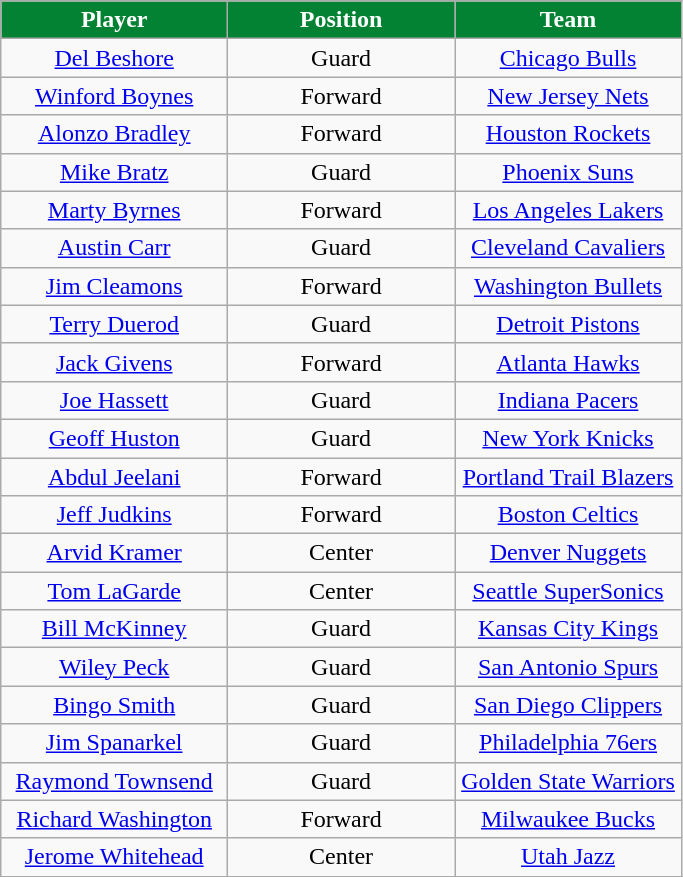<table class="wikitable sortable sortable">
<tr>
<th style="background:#048234; color:white" width="33%">Player</th>
<th style="background:#048234; color:white" width="33%">Position</th>
<th style="background:#048234; color:white" width="33%">Team</th>
</tr>
<tr align="center">
<td><a href='#'>Del Beshore</a></td>
<td>Guard</td>
<td><a href='#'>Chicago Bulls</a></td>
</tr>
<tr align="center">
<td><a href='#'>Winford Boynes</a></td>
<td>Forward</td>
<td><a href='#'>New Jersey Nets</a></td>
</tr>
<tr align="center">
<td><a href='#'>Alonzo Bradley</a></td>
<td>Forward</td>
<td><a href='#'>Houston Rockets</a></td>
</tr>
<tr align="center">
<td><a href='#'>Mike Bratz</a></td>
<td>Guard</td>
<td><a href='#'>Phoenix Suns</a></td>
</tr>
<tr align="center">
<td><a href='#'>Marty Byrnes</a></td>
<td>Forward</td>
<td><a href='#'>Los Angeles Lakers</a></td>
</tr>
<tr align="center">
<td><a href='#'>Austin Carr</a></td>
<td>Guard</td>
<td><a href='#'>Cleveland Cavaliers</a></td>
</tr>
<tr align="center">
<td><a href='#'>Jim Cleamons</a></td>
<td>Forward</td>
<td><a href='#'>Washington Bullets</a></td>
</tr>
<tr align="center">
<td><a href='#'>Terry Duerod</a></td>
<td>Guard</td>
<td><a href='#'>Detroit Pistons</a></td>
</tr>
<tr align="center">
<td><a href='#'>Jack Givens</a></td>
<td>Forward</td>
<td><a href='#'>Atlanta Hawks</a></td>
</tr>
<tr align="center">
<td><a href='#'>Joe Hassett</a></td>
<td>Guard</td>
<td><a href='#'>Indiana Pacers</a></td>
</tr>
<tr align="center">
<td><a href='#'>Geoff Huston</a></td>
<td>Guard</td>
<td><a href='#'>New York Knicks</a></td>
</tr>
<tr align="center">
<td><a href='#'>Abdul Jeelani</a></td>
<td>Forward</td>
<td><a href='#'>Portland Trail Blazers</a></td>
</tr>
<tr align="center">
<td><a href='#'>Jeff Judkins</a></td>
<td>Forward</td>
<td><a href='#'>Boston Celtics</a></td>
</tr>
<tr align="center">
<td><a href='#'>Arvid Kramer</a></td>
<td>Center</td>
<td><a href='#'>Denver Nuggets</a></td>
</tr>
<tr align="center">
<td><a href='#'>Tom LaGarde</a></td>
<td>Center</td>
<td><a href='#'>Seattle SuperSonics</a></td>
</tr>
<tr align="center">
<td><a href='#'>Bill McKinney</a></td>
<td>Guard</td>
<td><a href='#'>Kansas City Kings</a></td>
</tr>
<tr align="center">
<td><a href='#'>Wiley Peck</a></td>
<td>Guard</td>
<td><a href='#'>San Antonio Spurs</a></td>
</tr>
<tr align="center">
<td><a href='#'>Bingo Smith</a></td>
<td>Guard</td>
<td><a href='#'>San Diego Clippers</a></td>
</tr>
<tr align="center">
<td><a href='#'>Jim Spanarkel</a></td>
<td>Guard</td>
<td><a href='#'>Philadelphia 76ers</a></td>
</tr>
<tr align="center">
<td><a href='#'>Raymond Townsend</a></td>
<td>Guard</td>
<td><a href='#'>Golden State Warriors</a></td>
</tr>
<tr align="center">
<td><a href='#'>Richard Washington</a></td>
<td>Forward</td>
<td><a href='#'>Milwaukee Bucks</a></td>
</tr>
<tr align="center">
<td><a href='#'>Jerome Whitehead</a></td>
<td>Center</td>
<td><a href='#'>Utah Jazz</a></td>
</tr>
<tr align="center">
</tr>
</table>
